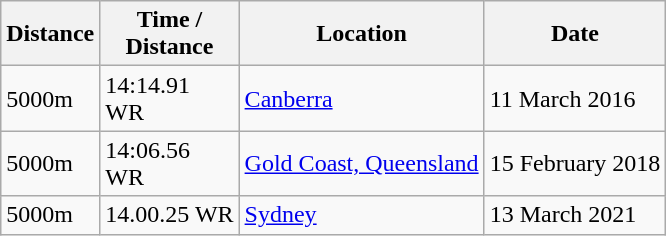<table class="wikitable" border="1">
<tr>
<th>Distance</th>
<th>Time / <br> Distance</th>
<th>Location</th>
<th>Date</th>
</tr>
<tr>
<td>5000m</td>
<td>14:14.91 <br> WR</td>
<td><a href='#'>Canberra</a></td>
<td>11 March 2016</td>
</tr>
<tr>
<td>5000m</td>
<td>14:06.56  <br> WR</td>
<td><a href='#'>Gold Coast, Queensland</a></td>
<td>15 February 2018</td>
</tr>
<tr>
<td>5000m</td>
<td>14.00.25 WR <br></td>
<td><a href='#'>Sydney</a></td>
<td>13 March 2021</td>
</tr>
</table>
